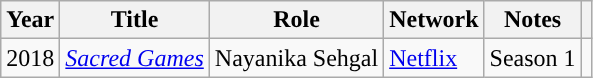<table class="wikitable plainrowheaders ">
<tr>
<th scope="col">Year</th>
<th scope="col">Title</th>
<th scope="col">Role</th>
<th scope="col">Network</th>
<th scope="col" class="unsortable">Notes</th>
<th scope="col" class="unsortable"></th>
</tr>
<tr>
<td>2018</td>
<td><em><a href='#'>Sacred Games</a></em></td>
<td>Nayanika Sehgal</td>
<td><a href='#'>Netflix</a></td>
<td>Season 1</td>
<td></td>
</tr>
</table>
